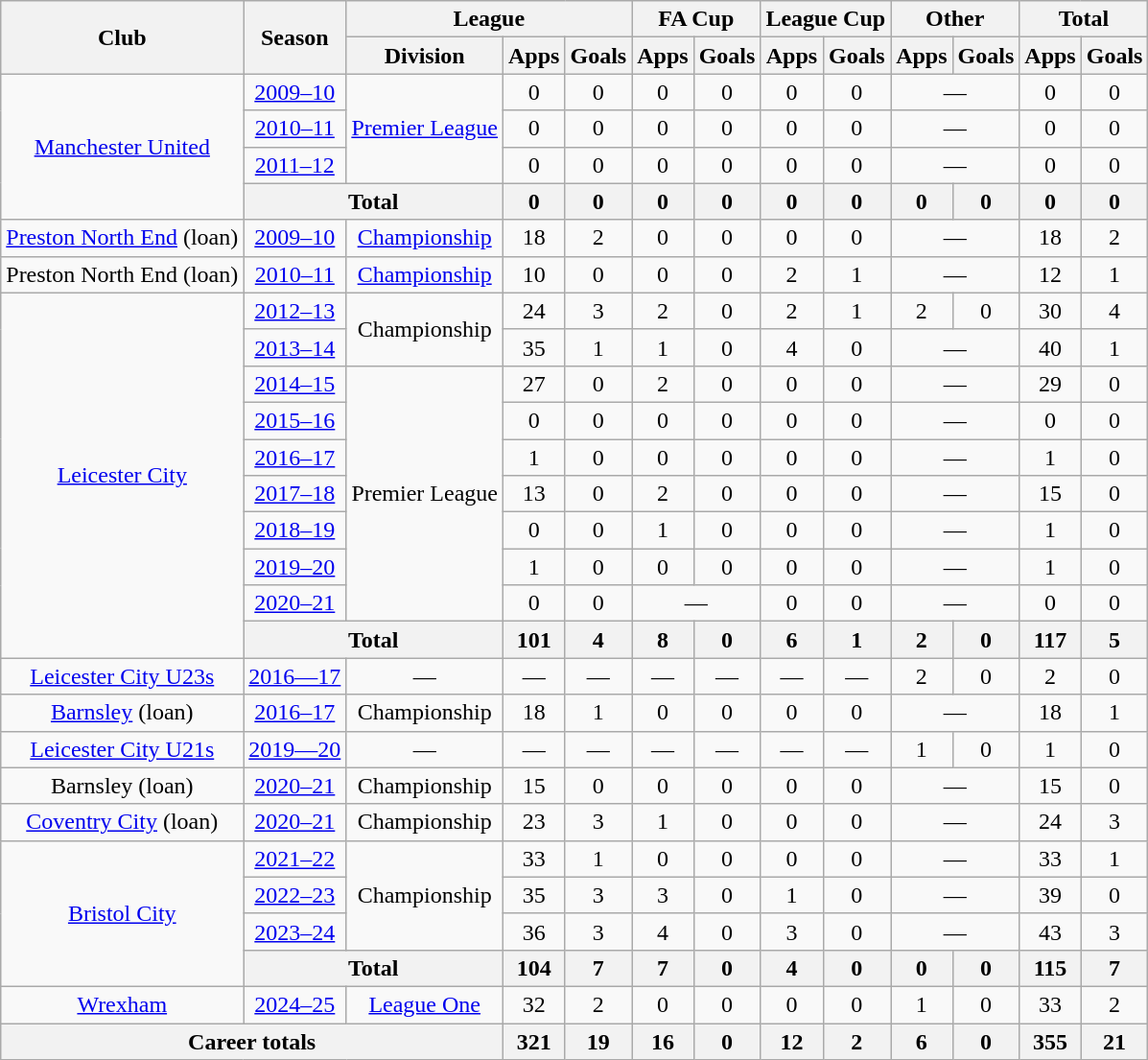<table class="wikitable" style="text-align:center">
<tr>
<th rowspan="2">Club</th>
<th rowspan="2">Season</th>
<th colspan="3">League</th>
<th colspan="2">FA Cup</th>
<th colspan="2">League Cup</th>
<th colspan="2">Other</th>
<th colspan="2">Total</th>
</tr>
<tr>
<th>Division</th>
<th>Apps</th>
<th>Goals</th>
<th>Apps</th>
<th>Goals</th>
<th>Apps</th>
<th>Goals</th>
<th>Apps</th>
<th>Goals</th>
<th>Apps</th>
<th>Goals</th>
</tr>
<tr>
<td rowspan="4"><a href='#'>Manchester United</a></td>
<td><a href='#'>2009–10</a></td>
<td rowspan="3"><a href='#'>Premier League</a></td>
<td>0</td>
<td>0</td>
<td>0</td>
<td>0</td>
<td>0</td>
<td>0</td>
<td colspan="2">—</td>
<td>0</td>
<td>0</td>
</tr>
<tr>
<td><a href='#'>2010–11</a></td>
<td>0</td>
<td>0</td>
<td>0</td>
<td>0</td>
<td>0</td>
<td>0</td>
<td colspan="2">—</td>
<td>0</td>
<td>0</td>
</tr>
<tr>
<td><a href='#'>2011–12</a></td>
<td>0</td>
<td>0</td>
<td>0</td>
<td>0</td>
<td>0</td>
<td>0</td>
<td colspan="2">—</td>
<td>0</td>
<td>0</td>
</tr>
<tr>
<th colspan="2">Total</th>
<th>0</th>
<th>0</th>
<th>0</th>
<th>0</th>
<th>0</th>
<th>0</th>
<th>0</th>
<th>0</th>
<th>0</th>
<th>0</th>
</tr>
<tr>
<td><a href='#'>Preston North End</a> (loan)</td>
<td><a href='#'>2009–10</a></td>
<td><a href='#'>Championship</a></td>
<td>18</td>
<td>2</td>
<td>0</td>
<td>0</td>
<td>0</td>
<td>0</td>
<td colspan="2">—</td>
<td>18</td>
<td>2</td>
</tr>
<tr>
<td>Preston North End (loan)</td>
<td><a href='#'>2010–11</a></td>
<td><a href='#'>Championship</a></td>
<td>10</td>
<td>0</td>
<td>0</td>
<td>0</td>
<td>2</td>
<td>1</td>
<td colspan="2">—</td>
<td>12</td>
<td>1</td>
</tr>
<tr>
<td rowspan="10"><a href='#'>Leicester City</a></td>
<td><a href='#'>2012–13</a></td>
<td rowspan="2">Championship</td>
<td>24</td>
<td>3</td>
<td>2</td>
<td>0</td>
<td>2</td>
<td>1</td>
<td>2</td>
<td>0</td>
<td>30</td>
<td>4</td>
</tr>
<tr>
<td><a href='#'>2013–14</a></td>
<td>35</td>
<td>1</td>
<td>1</td>
<td>0</td>
<td>4</td>
<td>0</td>
<td colspan="2">—</td>
<td>40</td>
<td>1</td>
</tr>
<tr>
<td><a href='#'>2014–15</a></td>
<td rowspan="7">Premier League</td>
<td>27</td>
<td>0</td>
<td>2</td>
<td>0</td>
<td>0</td>
<td>0</td>
<td colspan="2">—</td>
<td>29</td>
<td>0</td>
</tr>
<tr>
<td><a href='#'>2015–16</a></td>
<td>0</td>
<td>0</td>
<td>0</td>
<td>0</td>
<td>0</td>
<td>0</td>
<td colspan="2">—</td>
<td>0</td>
<td>0</td>
</tr>
<tr>
<td><a href='#'>2016–17</a></td>
<td>1</td>
<td>0</td>
<td>0</td>
<td>0</td>
<td>0</td>
<td>0</td>
<td colspan="2">—</td>
<td>1</td>
<td>0</td>
</tr>
<tr>
<td><a href='#'>2017–18</a></td>
<td>13</td>
<td>0</td>
<td>2</td>
<td>0</td>
<td>0</td>
<td>0</td>
<td colspan="2">—</td>
<td>15</td>
<td>0</td>
</tr>
<tr>
<td><a href='#'>2018–19</a></td>
<td>0</td>
<td>0</td>
<td>1</td>
<td>0</td>
<td>0</td>
<td>0</td>
<td colspan="2">—</td>
<td>1</td>
<td>0</td>
</tr>
<tr>
<td><a href='#'>2019–20</a></td>
<td>1</td>
<td>0</td>
<td>0</td>
<td>0</td>
<td>0</td>
<td>0</td>
<td colspan="2">—</td>
<td>1</td>
<td>0</td>
</tr>
<tr>
<td><a href='#'>2020–21</a></td>
<td>0</td>
<td>0</td>
<td colspan="2">—</td>
<td>0</td>
<td>0</td>
<td colspan="2">—</td>
<td>0</td>
<td>0</td>
</tr>
<tr>
<th colspan="2">Total</th>
<th>101</th>
<th>4</th>
<th>8</th>
<th>0</th>
<th>6</th>
<th>1</th>
<th>2</th>
<th>0</th>
<th>117</th>
<th>5</th>
</tr>
<tr>
<td><a href='#'>Leicester City U23s</a></td>
<td><a href='#'>2016—17</a></td>
<td colspan="1">—</td>
<td colapan="1">—</td>
<td colapan="1">—</td>
<td colapan="1">—</td>
<td colapan="1">—</td>
<td colapan="1">—</td>
<td colapan="1">—</td>
<td>2</td>
<td>0</td>
<td>2</td>
<td>0</td>
</tr>
<tr>
<td><a href='#'>Barnsley</a> (loan)</td>
<td><a href='#'>2016–17</a></td>
<td>Championship</td>
<td>18</td>
<td>1</td>
<td>0</td>
<td>0</td>
<td>0</td>
<td>0</td>
<td colspan="2">—</td>
<td>18</td>
<td>1</td>
</tr>
<tr>
<td><a href='#'>Leicester City U21s</a></td>
<td><a href='#'>2019—20</a></td>
<td colspan="1">—</td>
<td colapan="1">—</td>
<td colapan="1">—</td>
<td colapan="1">—</td>
<td colapan="1">—</td>
<td colapan="1">—</td>
<td colapan="1">—</td>
<td>1</td>
<td>0</td>
<td>1</td>
<td>0</td>
</tr>
<tr>
<td>Barnsley (loan)</td>
<td><a href='#'>2020–21</a></td>
<td>Championship</td>
<td>15</td>
<td>0</td>
<td>0</td>
<td>0</td>
<td>0</td>
<td>0</td>
<td colspan="2">—</td>
<td>15</td>
<td>0</td>
</tr>
<tr>
<td><a href='#'>Coventry City</a> (loan)</td>
<td><a href='#'>2020–21</a></td>
<td>Championship</td>
<td>23</td>
<td>3</td>
<td>1</td>
<td>0</td>
<td>0</td>
<td>0</td>
<td colspan="2">—</td>
<td>24</td>
<td>3</td>
</tr>
<tr>
<td rowspan="4"><a href='#'>Bristol City</a></td>
<td><a href='#'>2021–22</a></td>
<td rowspan="3">Championship</td>
<td>33</td>
<td>1</td>
<td>0</td>
<td>0</td>
<td>0</td>
<td>0</td>
<td colspan="2">—</td>
<td>33</td>
<td>1</td>
</tr>
<tr>
<td><a href='#'>2022–23</a></td>
<td>35</td>
<td>3</td>
<td>3</td>
<td>0</td>
<td>1</td>
<td>0</td>
<td colspan="2">—</td>
<td>39</td>
<td>0</td>
</tr>
<tr>
<td><a href='#'>2023–24</a></td>
<td>36</td>
<td>3</td>
<td>4</td>
<td>0</td>
<td>3</td>
<td>0</td>
<td colspan="2">—</td>
<td>43</td>
<td>3</td>
</tr>
<tr>
<th colspan="2">Total</th>
<th>104</th>
<th>7</th>
<th>7</th>
<th>0</th>
<th>4</th>
<th>0</th>
<th>0</th>
<th>0</th>
<th>115</th>
<th>7</th>
</tr>
<tr>
<td><a href='#'>Wrexham</a></td>
<td><a href='#'>2024–25</a></td>
<td><a href='#'>League One</a></td>
<td>32</td>
<td>2</td>
<td>0</td>
<td>0</td>
<td>0</td>
<td>0</td>
<td>1</td>
<td>0</td>
<td>33</td>
<td>2</td>
</tr>
<tr>
<th colspan="3">Career totals</th>
<th>321</th>
<th>19</th>
<th>16</th>
<th>0</th>
<th>12</th>
<th>2</th>
<th>6</th>
<th>0</th>
<th>355</th>
<th>21</th>
</tr>
</table>
